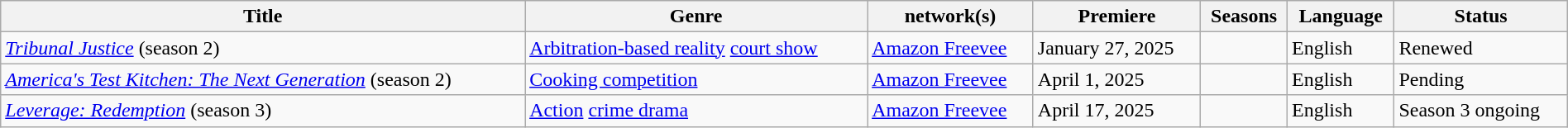<table class="wikitable sortable" style="width:100%;">
<tr>
<th>Title</th>
<th>Genre</th>
<th> network(s)</th>
<th>Premiere</th>
<th>Seasons</th>
<th>Language</th>
<th>Status</th>
</tr>
<tr>
<td><em><a href='#'>Tribunal Justice</a></em> (season 2)</td>
<td><a href='#'>Arbitration-based reality</a> <a href='#'>court show</a></td>
<td><a href='#'>Amazon Freevee</a></td>
<td>January 27, 2025</td>
<td></td>
<td>English</td>
<td>Renewed</td>
</tr>
<tr>
<td><em><a href='#'>America's Test Kitchen: The Next Generation</a></em> (season 2)</td>
<td><a href='#'>Cooking competition</a></td>
<td><a href='#'>Amazon Freevee</a></td>
<td>April 1, 2025</td>
<td></td>
<td>English</td>
<td>Pending</td>
</tr>
<tr>
<td><em><a href='#'>Leverage: Redemption</a></em> (season 3)</td>
<td><a href='#'>Action</a> <a href='#'>crime drama</a></td>
<td><a href='#'>Amazon Freevee</a></td>
<td>April 17, 2025</td>
<td></td>
<td>English</td>
<td>Season 3 ongoing</td>
</tr>
</table>
